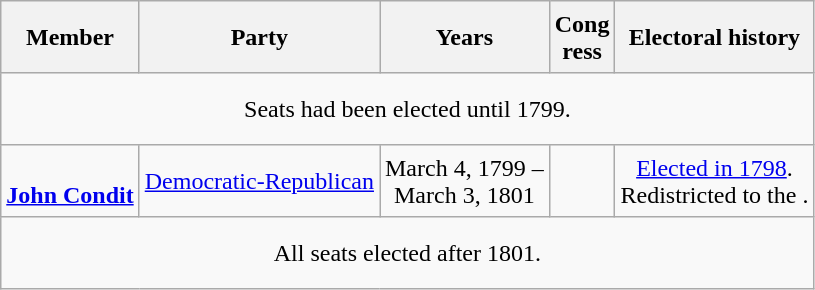<table class=wikitable style="text-align:center">
<tr style="height:3em">
<th>Member<br></th>
<th>Party</th>
<th>Years</th>
<th>Cong<br>ress</th>
<th>Electoral history</th>
</tr>
<tr style="height:3em">
<td colspan=5>Seats had been elected  until 1799.</td>
</tr>
<tr style="height:3em">
<td align=left><br><strong><a href='#'>John Condit</a></strong><br></td>
<td><a href='#'>Democratic-Republican</a></td>
<td nowrap>March 4, 1799 –<br>March 3, 1801</td>
<td></td>
<td><a href='#'>Elected in 1798</a>.<br>Redistricted to the .</td>
</tr>
<tr style="height:3em">
<td colspan=5>All seats elected  after 1801.</td>
</tr>
</table>
